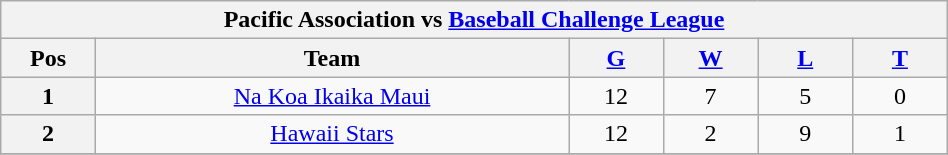<table class="wikitable"  style="width:50%; text-align:center;">
<tr>
<th colspan="6">Pacific Association vs <a href='#'>Baseball Challenge League</a></th>
</tr>
<tr>
<th scope="col" width="5%">Pos</th>
<th scope="col" width="25%">Team</th>
<th scope="col" width="5%"><a href='#'>G</a></th>
<th scope="col" width="5%"><a href='#'>W</a></th>
<th scope="col" width="5%"><a href='#'>L</a></th>
<th scope="col" width="5%"><a href='#'>T</a></th>
</tr>
<tr>
<th>1</th>
<td style="text-align:center;"><a href='#'>Na Koa Ikaika Maui</a></td>
<td>12</td>
<td>7</td>
<td>5</td>
<td>0</td>
</tr>
<tr>
<th>2</th>
<td style="text-align:center;"><a href='#'>Hawaii Stars</a></td>
<td>12</td>
<td>2</td>
<td>9</td>
<td>1</td>
</tr>
<tr>
</tr>
</table>
